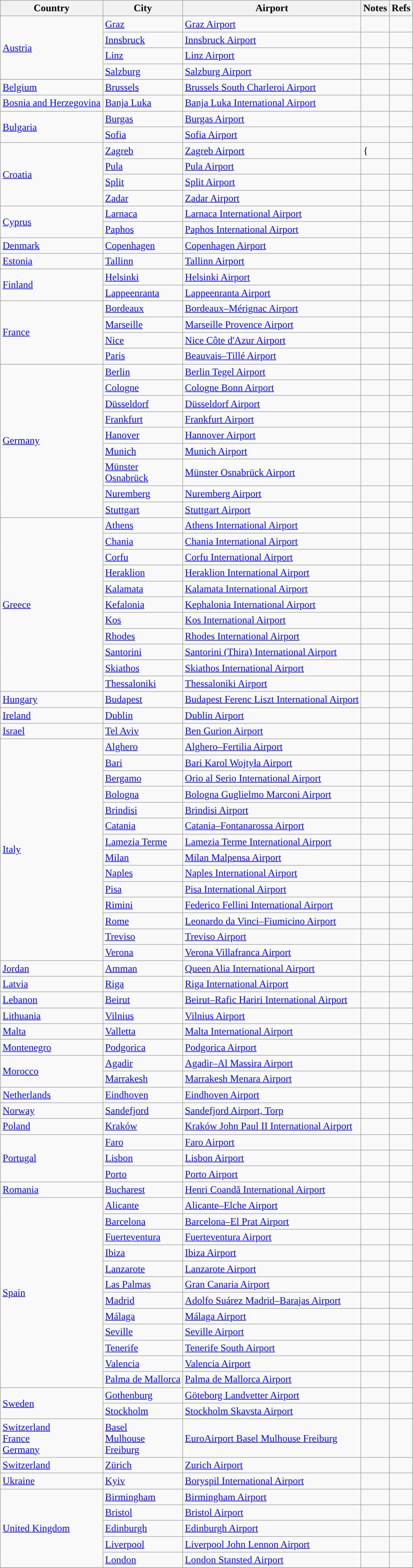<table class="sortable wikitable">
<tr>
<th>Country</th>
<th>City</th>
<th>Airport</th>
<th>Notes</th>
<th>Refs</th>
</tr>
<tr>
<td rowspan="4"><a href='#'>Austria</a></td>
<td><a href='#'>Graz</a></td>
<td><a href='#'>Graz Airport</a></td>
<td></td>
<td align=center></td>
</tr>
<tr>
<td><a href='#'>Innsbruck</a></td>
<td><a href='#'>Innsbruck Airport</a></td>
<td></td>
<td align=center></td>
</tr>
<tr>
<td><a href='#'>Linz</a></td>
<td><a href='#'>Linz Airport</a></td>
<td></td>
<td align=center></td>
</tr>
<tr>
<td><a href='#'>Salzburg</a></td>
<td><a href='#'>Salzburg Airport</a></td>
<td></td>
<td align=center></td>
</tr>
<tr>
</tr>
<tr>
<td><a href='#'>Belgium</a></td>
<td><a href='#'>Brussels</a></td>
<td><a href='#'>Brussels South Charleroi Airport</a></td>
<td></td>
<td align=center></td>
</tr>
<tr>
<td><a href='#'>Bosnia and Herzegovina</a></td>
<td><a href='#'>Banja Luka</a></td>
<td><a href='#'>Banja Luka International Airport</a></td>
<td></td>
<td align=center></td>
</tr>
<tr>
<td rowspan="2"><a href='#'>Bulgaria</a></td>
<td><a href='#'>Burgas</a></td>
<td><a href='#'>Burgas Airport</a></td>
<td></td>
<td align=center></td>
</tr>
<tr>
<td><a href='#'>Sofia</a></td>
<td><a href='#'>Sofia Airport</a></td>
<td></td>
<td align=center></td>
</tr>
<tr>
<td rowspan="4"><a href='#'>Croatia</a></td>
<td><a href='#'>Zagreb</a></td>
<td><a href='#'>Zagreb Airport</a></td>
<td>{</td>
<td align=center></td>
</tr>
<tr>
<td><a href='#'>Pula</a></td>
<td><a href='#'>Pula Airport</a></td>
<td></td>
<td align=center></td>
</tr>
<tr>
<td><a href='#'>Split</a></td>
<td><a href='#'>Split Airport</a></td>
<td></td>
<td align=center></td>
</tr>
<tr>
<td><a href='#'>Zadar</a></td>
<td><a href='#'>Zadar Airport</a></td>
<td></td>
<td align=center></td>
</tr>
<tr>
<td rowspan="2"><a href='#'>Cyprus</a></td>
<td><a href='#'>Larnaca</a></td>
<td><a href='#'>Larnaca International Airport</a></td>
<td align=center></td>
<td align=center></td>
</tr>
<tr>
<td><a href='#'>Paphos</a></td>
<td><a href='#'>Paphos International Airport</a></td>
<td></td>
<td align=center></td>
</tr>
<tr>
<td><a href='#'>Denmark</a></td>
<td><a href='#'>Copenhagen</a></td>
<td><a href='#'>Copenhagen Airport</a></td>
<td align=center></td>
<td align=center></td>
</tr>
<tr>
<td><a href='#'>Estonia</a></td>
<td><a href='#'>Tallinn</a></td>
<td><a href='#'>Tallinn Airport</a></td>
<td></td>
<td align=center></td>
</tr>
<tr>
<td rowspan="2"><a href='#'>Finland</a></td>
<td><a href='#'>Helsinki</a></td>
<td><a href='#'>Helsinki Airport</a></td>
<td></td>
<td align=center></td>
</tr>
<tr>
<td><a href='#'>Lappeenranta</a></td>
<td><a href='#'>Lappeenranta Airport</a></td>
<td></td>
<td align=center></td>
</tr>
<tr>
<td rowspan="4"><a href='#'>France</a></td>
<td><a href='#'>Bordeaux</a></td>
<td><a href='#'>Bordeaux–Mérignac Airport</a></td>
<td></td>
<td align=center></td>
</tr>
<tr>
<td><a href='#'>Marseille</a></td>
<td><a href='#'>Marseille Provence Airport</a></td>
<td align=center></td>
<td align=center></td>
</tr>
<tr>
<td><a href='#'>Nice</a></td>
<td><a href='#'>Nice Côte d'Azur Airport</a></td>
<td align=center></td>
<td align=center></td>
</tr>
<tr>
<td><a href='#'>Paris</a></td>
<td><a href='#'>Beauvais–Tillé Airport</a></td>
<td align=center></td>
<td align=center></td>
</tr>
<tr>
<td rowspan="9"><a href='#'>Germany</a></td>
<td><a href='#'>Berlin</a></td>
<td><a href='#'>Berlin Tegel Airport</a></td>
<td></td>
<td align=center></td>
</tr>
<tr>
<td><a href='#'>Cologne</a></td>
<td><a href='#'>Cologne Bonn Airport</a></td>
<td align=center></td>
<td align=center></td>
</tr>
<tr>
<td><a href='#'>Düsseldorf</a></td>
<td><a href='#'>Düsseldorf Airport</a></td>
<td></td>
<td align=center></td>
</tr>
<tr>
<td><a href='#'>Frankfurt</a></td>
<td><a href='#'>Frankfurt Airport</a></td>
<td align=center></td>
<td align=center></td>
</tr>
<tr>
<td><a href='#'>Hanover</a></td>
<td><a href='#'>Hannover Airport</a></td>
<td></td>
<td align=center></td>
</tr>
<tr>
<td><a href='#'>Munich</a></td>
<td><a href='#'>Munich Airport</a></td>
<td></td>
<td align=center></td>
</tr>
<tr>
<td><a href='#'>Münster</a><br><a href='#'>Osnabrück</a></td>
<td><a href='#'>Münster Osnabrück Airport</a></td>
<td align=center></td>
<td align=center></td>
</tr>
<tr>
<td><a href='#'>Nuremberg</a></td>
<td><a href='#'>Nuremberg Airport</a></td>
<td></td>
<td align=center></td>
</tr>
<tr>
<td><a href='#'>Stuttgart</a></td>
<td><a href='#'>Stuttgart Airport</a></td>
<td></td>
<td align=center></td>
</tr>
<tr>
<td rowspan="11"><a href='#'>Greece</a></td>
<td><a href='#'>Athens</a></td>
<td><a href='#'>Athens International Airport</a></td>
<td></td>
<td align=center></td>
</tr>
<tr>
<td><a href='#'>Chania</a></td>
<td><a href='#'>Chania International Airport</a></td>
<td></td>
<td align=center></td>
</tr>
<tr>
<td><a href='#'>Corfu</a></td>
<td><a href='#'>Corfu International Airport</a></td>
<td></td>
<td align=center></td>
</tr>
<tr>
<td><a href='#'>Heraklion</a></td>
<td><a href='#'>Heraklion International Airport</a></td>
<td></td>
<td align=center></td>
</tr>
<tr>
<td><a href='#'>Kalamata</a></td>
<td><a href='#'>Kalamata International Airport</a></td>
<td></td>
<td align=center></td>
</tr>
<tr>
<td><a href='#'>Kefalonia</a></td>
<td><a href='#'>Kephalonia International Airport</a></td>
<td></td>
<td align=center></td>
</tr>
<tr>
<td><a href='#'>Kos</a></td>
<td><a href='#'>Kos International Airport</a></td>
<td></td>
<td align=center></td>
</tr>
<tr>
<td><a href='#'>Rhodes</a></td>
<td><a href='#'>Rhodes International Airport</a></td>
<td></td>
<td align=center></td>
</tr>
<tr>
<td><a href='#'>Santorini</a></td>
<td><a href='#'>Santorini (Thira) International Airport</a></td>
<td></td>
<td align=center></td>
</tr>
<tr>
<td><a href='#'>Skiathos</a></td>
<td><a href='#'>Skiathos International Airport</a></td>
<td></td>
<td align=center></td>
</tr>
<tr>
<td><a href='#'>Thessaloniki</a></td>
<td><a href='#'>Thessaloniki Airport</a></td>
<td></td>
<td align=center></td>
</tr>
<tr>
<td><a href='#'>Hungary</a></td>
<td><a href='#'>Budapest</a></td>
<td><a href='#'>Budapest Ferenc Liszt International Airport</a></td>
<td align=center></td>
<td align=center></td>
</tr>
<tr>
<td><a href='#'>Ireland</a></td>
<td><a href='#'>Dublin</a></td>
<td><a href='#'>Dublin Airport</a></td>
<td align=center></td>
<td align=center></td>
</tr>
<tr>
<td><a href='#'>Israel</a></td>
<td><a href='#'>Tel Aviv</a></td>
<td><a href='#'>Ben Gurion Airport</a></td>
<td></td>
<td align=center></td>
</tr>
<tr>
<td rowspan="14”"><a href='#'>Italy</a></td>
<td><a href='#'>Alghero</a></td>
<td><a href='#'>Alghero–Fertilia Airport</a></td>
<td></td>
<td align=center></td>
</tr>
<tr>
<td><a href='#'>Bari</a></td>
<td><a href='#'>Bari Karol Wojtyła Airport</a></td>
<td></td>
<td align=center></td>
</tr>
<tr>
<td><a href='#'>Bergamo</a></td>
<td><a href='#'>Orio al Serio International Airport</a></td>
<td align=center></td>
<td align=center></td>
</tr>
<tr>
<td><a href='#'>Bologna</a></td>
<td><a href='#'>Bologna Guglielmo Marconi Airport</a></td>
<td align=center></td>
<td align=center></td>
</tr>
<tr>
<td><a href='#'>Brindisi</a></td>
<td><a href='#'>Brindisi Airport</a></td>
<td></td>
<td align=center></td>
</tr>
<tr>
<td><a href='#'>Catania</a></td>
<td><a href='#'>Catania–Fontanarossa Airport</a></td>
<td></td>
<td align=center></td>
</tr>
<tr>
<td><a href='#'>Lamezia Terme</a></td>
<td><a href='#'>Lamezia Terme International Airport</a></td>
<td></td>
<td align=center></td>
</tr>
<tr>
<td><a href='#'>Milan</a></td>
<td><a href='#'>Milan Malpensa Airport</a></td>
<td></td>
<td align=center></td>
</tr>
<tr>
<td><a href='#'>Naples</a></td>
<td><a href='#'>Naples International Airport</a></td>
<td align=center></td>
<td align=center></td>
</tr>
<tr>
<td><a href='#'>Pisa</a></td>
<td><a href='#'>Pisa International Airport</a></td>
<td></td>
<td align=center></td>
</tr>
<tr>
<td><a href='#'>Rimini</a></td>
<td><a href='#'>Federico Fellini International Airport</a></td>
<td></td>
<td align=center></td>
</tr>
<tr>
<td><a href='#'>Rome</a></td>
<td><a href='#'>Leonardo da Vinci–Fiumicino Airport</a></td>
<td align=center></td>
<td align=center></td>
</tr>
<tr>
<td><a href='#'>Treviso</a></td>
<td><a href='#'>Treviso Airport</a></td>
<td align=center></td>
<td align=center></td>
</tr>
<tr>
<td><a href='#'>Verona</a></td>
<td><a href='#'>Verona Villafranca Airport</a></td>
<td align=center></td>
<td align=center></td>
</tr>
<tr>
<td><a href='#'>Jordan</a></td>
<td><a href='#'>Amman</a></td>
<td><a href='#'>Queen Alia International Airport</a></td>
<td align=center></td>
<td align=center></td>
</tr>
<tr>
<td><a href='#'>Latvia</a></td>
<td><a href='#'>Riga</a></td>
<td><a href='#'>Riga International Airport</a></td>
<td></td>
<td align=center></td>
</tr>
<tr>
<td><a href='#'>Lebanon</a></td>
<td><a href='#'>Beirut</a></td>
<td><a href='#'>Beirut–Rafic Hariri International Airport</a></td>
<td></td>
<td align=center></td>
</tr>
<tr>
<td><a href='#'>Lithuania</a></td>
<td><a href='#'>Vilnius</a></td>
<td><a href='#'>Vilnius Airport</a></td>
<td></td>
<td align=center></td>
</tr>
<tr>
<td><a href='#'>Malta</a></td>
<td><a href='#'>Valletta</a></td>
<td><a href='#'>Malta International Airport</a></td>
<td></td>
<td align=center></td>
</tr>
<tr>
<td><a href='#'>Montenegro</a></td>
<td><a href='#'>Podgorica</a></td>
<td><a href='#'>Podgorica Airport</a></td>
<td align=center></td>
<td align=center></td>
</tr>
<tr>
<td rowspan="2"><a href='#'>Morocco</a></td>
<td><a href='#'>Agadir</a></td>
<td><a href='#'>Agadir–Al Massira Airport</a></td>
<td></td>
<td align=center></td>
</tr>
<tr>
<td><a href='#'>Marrakesh</a></td>
<td><a href='#'>Marrakesh Menara Airport</a></td>
<td align=center></td>
<td align=center></td>
</tr>
<tr>
<td><a href='#'>Netherlands</a></td>
<td><a href='#'>Eindhoven</a></td>
<td><a href='#'>Eindhoven Airport</a></td>
<td></td>
<td align=center></td>
</tr>
<tr>
<td><a href='#'>Norway</a></td>
<td><a href='#'>Sandefjord</a></td>
<td><a href='#'>Sandefjord Airport, Torp</a></td>
<td></td>
<td align=center></td>
</tr>
<tr>
<td><a href='#'>Poland</a></td>
<td><a href='#'>Kraków</a></td>
<td><a href='#'>Kraków John Paul II International Airport</a></td>
<td align=center></td>
<td align=center></td>
</tr>
<tr>
<td rowspan="3"><a href='#'>Portugal</a></td>
<td><a href='#'>Faro</a></td>
<td><a href='#'>Faro Airport</a></td>
<td align=center></td>
<td align=center></td>
</tr>
<tr>
<td><a href='#'>Lisbon</a></td>
<td><a href='#'>Lisbon Airport</a></td>
<td></td>
<td align=center></td>
</tr>
<tr>
<td><a href='#'>Porto</a></td>
<td><a href='#'>Porto Airport</a></td>
<td></td>
<td align=center></td>
</tr>
<tr>
<td><a href='#'>Romania</a></td>
<td><a href='#'>Bucharest</a></td>
<td><a href='#'>Henri Coandă International Airport</a></td>
<td align=center></td>
<td align=center></td>
</tr>
<tr>
<td rowspan="12"><a href='#'>Spain</a></td>
<td><a href='#'>Alicante</a></td>
<td><a href='#'>Alicante–Elche Airport</a></td>
<td align=center></td>
<td align=center></td>
</tr>
<tr>
<td><a href='#'>Barcelona</a></td>
<td><a href='#'>Barcelona–El Prat Airport</a></td>
<td align=center></td>
<td align=center></td>
</tr>
<tr>
<td><a href='#'>Fuerteventura</a></td>
<td><a href='#'>Fuerteventura Airport</a></td>
<td align=center></td>
<td align=center></td>
</tr>
<tr>
<td><a href='#'>Ibiza</a></td>
<td><a href='#'>Ibiza Airport</a></td>
<td></td>
<td align=center></td>
</tr>
<tr>
<td><a href='#'>Lanzarote</a></td>
<td><a href='#'>Lanzarote Airport</a></td>
<td align=center></td>
<td align=center></td>
</tr>
<tr>
<td><a href='#'>Las Palmas</a></td>
<td><a href='#'>Gran Canaria Airport</a></td>
<td align=center></td>
<td align=center></td>
</tr>
<tr>
<td><a href='#'>Madrid</a></td>
<td><a href='#'>Adolfo Suárez Madrid–Barajas Airport</a></td>
<td align=center></td>
<td align=center></td>
</tr>
<tr>
<td><a href='#'>Málaga</a></td>
<td><a href='#'>Málaga Airport</a></td>
<td align=center></td>
<td align=center></td>
</tr>
<tr>
<td><a href='#'>Seville</a></td>
<td><a href='#'>Seville Airport</a></td>
<td align=center></td>
<td align=center></td>
</tr>
<tr>
<td><a href='#'>Tenerife</a></td>
<td><a href='#'>Tenerife South Airport</a></td>
<td align=center></td>
<td align=center></td>
</tr>
<tr>
<td><a href='#'>Valencia</a></td>
<td><a href='#'>Valencia Airport</a></td>
<td align=center></td>
<td align=center></td>
</tr>
<tr>
<td><a href='#'>Palma de Mallorca</a></td>
<td><a href='#'>Palma de Mallorca Airport</a></td>
<td></td>
<td align=center></td>
</tr>
<tr>
<td rowspan="2"><a href='#'>Sweden</a></td>
<td><a href='#'>Gothenburg</a></td>
<td><a href='#'>Göteborg Landvetter Airport</a></td>
<td align=center></td>
<td align=center></td>
</tr>
<tr>
<td><a href='#'>Stockholm</a></td>
<td><a href='#'>Stockholm Skavsta Airport</a></td>
<td></td>
<td align=center></td>
</tr>
<tr>
<td><a href='#'>Switzerland</a><br><a href='#'>France</a><br><a href='#'>Germany</a></td>
<td><a href='#'>Basel</a><br><a href='#'>Mulhouse</a><br><a href='#'>Freiburg</a></td>
<td><a href='#'>EuroAirport Basel Mulhouse Freiburg</a></td>
<td></td>
<td align=center></td>
</tr>
<tr>
<td><a href='#'>Switzerland</a></td>
<td><a href='#'>Zürich</a></td>
<td><a href='#'>Zurich Airport</a></td>
<td></td>
<td align=center></td>
</tr>
<tr>
<td><a href='#'>Ukraine</a></td>
<td><a href='#'>Kyiv</a></td>
<td><a href='#'>Boryspil International Airport</a></td>
<td align=center></td>
<td align=center></td>
</tr>
<tr>
<td rowspan="5"><a href='#'>United Kingdom</a></td>
<td><a href='#'>Birmingham</a></td>
<td><a href='#'>Birmingham Airport</a></td>
<td></td>
<td align=center></td>
</tr>
<tr>
<td><a href='#'>Bristol</a></td>
<td><a href='#'>Bristol Airport</a></td>
<td></td>
<td align=center></td>
</tr>
<tr>
<td><a href='#'>Edinburgh</a></td>
<td><a href='#'>Edinburgh Airport</a></td>
<td></td>
<td align=center></td>
</tr>
<tr>
<td><a href='#'>Liverpool</a></td>
<td><a href='#'>Liverpool John Lennon Airport</a></td>
<td></td>
<td align=center></td>
</tr>
<tr>
<td><a href='#'>London</a></td>
<td><a href='#'>London Stansted Airport</a></td>
<td></td>
<td align=center></td>
</tr>
<tr>
</tr>
</table>
